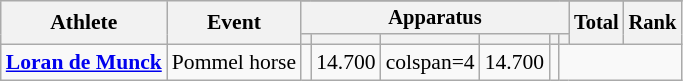<table class="wikitable" style="font-size:90%">
<tr>
<th rowspan=3>Athlete</th>
<th rowspan=3>Event</th>
</tr>
<tr style="font-size:95%">
<th colspan=6>Apparatus</th>
<th rowspan=2>Total</th>
<th rowspan=2>Rank</th>
</tr>
<tr style="font-size:95%">
<th></th>
<th></th>
<th></th>
<th></th>
<th></th>
<th></th>
</tr>
<tr align=center>
<td align=left><strong><a href='#'>Loran de Munck</a></strong></td>
<td>Pommel horse</td>
<td></td>
<td>14.700</td>
<td>colspan=4 </td>
<td>14.700</td>
<td></td>
</tr>
</table>
